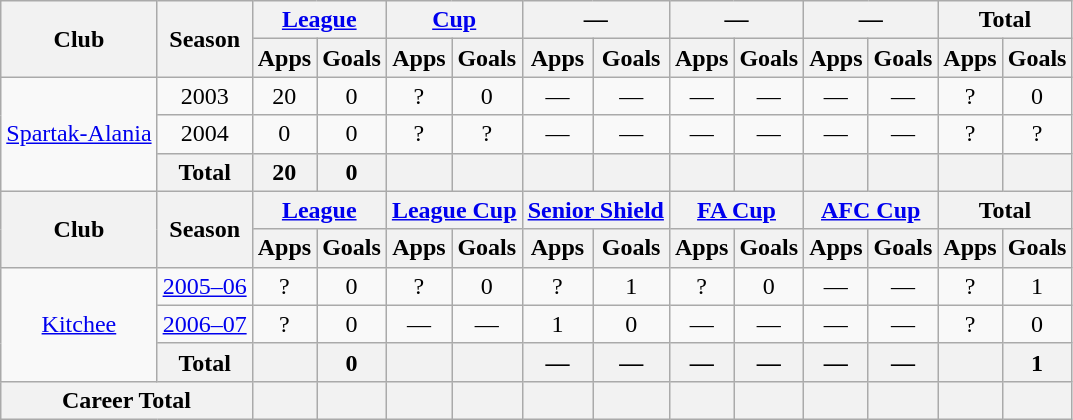<table class="wikitable" style="text-align:center">
<tr>
<th rowspan="2">Club</th>
<th rowspan="2">Season</th>
<th colspan="2"><a href='#'>League</a></th>
<th colspan="2"><a href='#'>Cup</a></th>
<th colspan="2">—</th>
<th colspan="2">—</th>
<th colspan="2">—</th>
<th colspan="2">Total</th>
</tr>
<tr>
<th>Apps</th>
<th>Goals</th>
<th>Apps</th>
<th>Goals</th>
<th>Apps</th>
<th>Goals</th>
<th>Apps</th>
<th>Goals</th>
<th>Apps</th>
<th>Goals</th>
<th>Apps</th>
<th>Goals</th>
</tr>
<tr>
<td rowspan="3"><a href='#'>Spartak-Alania</a></td>
<td>2003</td>
<td>20</td>
<td>0</td>
<td>?</td>
<td>0</td>
<td>—</td>
<td>—</td>
<td>—</td>
<td>—</td>
<td>—</td>
<td>—</td>
<td>?</td>
<td>0</td>
</tr>
<tr>
<td>2004</td>
<td>0</td>
<td>0</td>
<td>?</td>
<td>?</td>
<td>—</td>
<td>—</td>
<td>—</td>
<td>—</td>
<td>—</td>
<td>—</td>
<td>?</td>
<td>?</td>
</tr>
<tr>
<th>Total</th>
<th>20</th>
<th>0</th>
<th></th>
<th></th>
<th></th>
<th></th>
<th></th>
<th></th>
<th></th>
<th></th>
<th></th>
<th></th>
</tr>
<tr>
<th rowspan="2">Club</th>
<th rowspan="2">Season</th>
<th colspan="2"><a href='#'>League</a></th>
<th colspan="2"><a href='#'>League Cup</a></th>
<th colspan="2"><a href='#'>Senior Shield</a></th>
<th colspan="2"><a href='#'>FA Cup</a></th>
<th colspan="2"><a href='#'>AFC Cup</a></th>
<th colspan="2">Total</th>
</tr>
<tr>
<th>Apps</th>
<th>Goals</th>
<th>Apps</th>
<th>Goals</th>
<th>Apps</th>
<th>Goals</th>
<th>Apps</th>
<th>Goals</th>
<th>Apps</th>
<th>Goals</th>
<th>Apps</th>
<th>Goals</th>
</tr>
<tr>
<td rowspan="3"><a href='#'>Kitchee</a></td>
<td><a href='#'>2005–06</a></td>
<td>?</td>
<td>0</td>
<td>?</td>
<td>0</td>
<td>?</td>
<td>1</td>
<td>?</td>
<td>0</td>
<td>—</td>
<td>—</td>
<td>?</td>
<td>1</td>
</tr>
<tr>
<td><a href='#'>2006–07</a></td>
<td>?</td>
<td>0</td>
<td>—</td>
<td>—</td>
<td>1</td>
<td>0</td>
<td>—</td>
<td>—</td>
<td>—</td>
<td>—</td>
<td>?</td>
<td>0</td>
</tr>
<tr>
<th>Total</th>
<th></th>
<th>0</th>
<th></th>
<th></th>
<th>—</th>
<th>—</th>
<th>—</th>
<th>—</th>
<th>—</th>
<th>—</th>
<th></th>
<th>1</th>
</tr>
<tr>
<th colspan="2">Career Total</th>
<th></th>
<th></th>
<th></th>
<th></th>
<th></th>
<th></th>
<th></th>
<th></th>
<th></th>
<th></th>
<th></th>
<th></th>
</tr>
</table>
